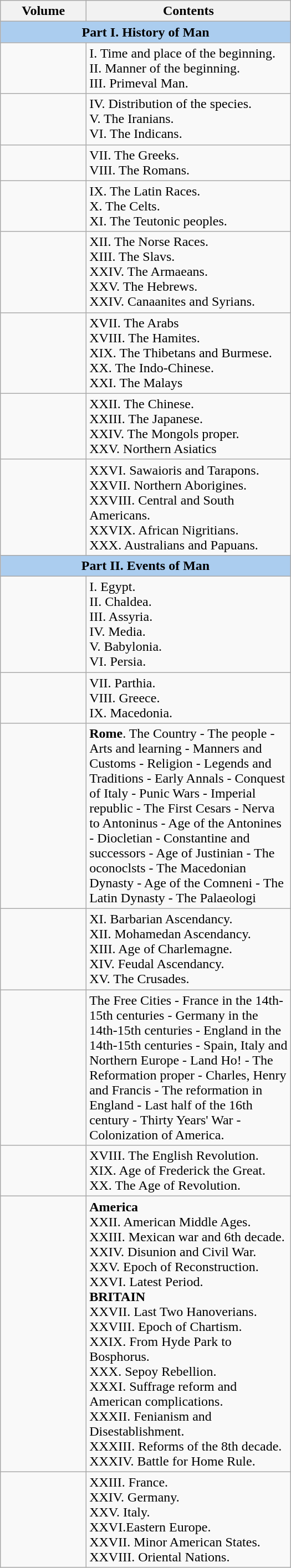<table align="center" class="wikitable" width="350">
<tr>
<th width="100">Volume</th>
<th width="250">Contents</th>
</tr>
<tr>
<th colspan="3" style="background:#ABCDEF;text-align:center;">Part I. History of Man</th>
</tr>
<tr>
<td></td>
<td>I. Time and place of the beginning.<br>II. Manner of the beginning.<br>III. Primeval Man.</td>
</tr>
<tr>
<td></td>
<td>IV. Distribution of the species.<br>V. The Iranians. <br>VI. The Indicans.</td>
</tr>
<tr>
<td></td>
<td>VII. The Greeks. <br>VIII. The Romans.</td>
</tr>
<tr>
<td></td>
<td>IX. The Latin Races. <br>X. The Celts.<br>XI. The Teutonic peoples.</td>
</tr>
<tr>
<td></td>
<td>XII. The Norse Races. <br>XIII. The Slavs.<br>XXIV. The Armaeans.<br>XXV. The Hebrews.<br>XXIV. Canaanites and Syrians.</td>
</tr>
<tr>
<td></td>
<td>XVII. The Arabs<br>XVIII. The Hamites.<br>XIX. The Thibetans and Burmese.<br>XX. The Indo-Chinese. <br>XXI. The Malays</td>
</tr>
<tr>
<td></td>
<td>XXII. The Chinese.<br>XXIII. The Japanese.<br>XXIV. The Mongols proper.<br>XXV. Northern Asiatics</td>
</tr>
<tr>
<td></td>
<td>XXVI. Sawaioris and Tarapons.<br>XXVII. Northern Aborigines.<br>XXVIII. Central and South Americans.<br>XXVIX. African Nigritians.<br>XXX. Australians and Papuans.</td>
</tr>
<tr>
<th colspan="3" style="background:#ABCDEF;text-align:center;">Part II. Events of Man</th>
</tr>
<tr>
<td></td>
<td>I. Egypt.<br>II. Chaldea.<br>III. Assyria.<br>IV. Media.<br>V. Babylonia.<br>VI. Persia.<br></td>
</tr>
<tr>
<td></td>
<td>VII. Parthia.<br>VIII. Greece.<br>IX. Macedonia.</td>
</tr>
<tr>
<td></td>
<td><strong>Rome</strong>. The Country - The people - Arts and learning - Manners and Customs - Religion - Legends and Traditions - Early Annals - Conquest of Italy - Punic Wars - Imperial republic - The First Cesars - Nerva to Antoninus - Age of the Antonines - Diocletian - Constantine and successors - Age of Justinian - The oconoclsts - The Macedonian Dynasty - Age of the Comneni - The Latin Dynasty - The Palaeologi</td>
</tr>
<tr>
<td></td>
<td>XI. Barbarian Ascendancy.<br>XII. Mohamedan Ascendancy.<br>XIII. Age of Charlemagne.<br>XIV. Feudal Ascendancy.<br>XV. The Crusades.<br></td>
</tr>
<tr>
<td></td>
<td>The Free Cities - France in the 14th-15th centuries - Germany in the 14th-15th centuries - England in the 14th-15th centuries - Spain, Italy and Northern Europe - Land Ho! - The Reformation proper - Charles, Henry and Francis - The reformation in England - Last half of the 16th century - Thirty Years' War - Colonization of America.</td>
</tr>
<tr>
<td></td>
<td>XVIII. The English Revolution.<br>XIX. Age of Frederick the Great.<br>XX. The Age of Revolution.</td>
</tr>
<tr>
<td></td>
<td><strong>America</strong><br>XXII. American Middle Ages.<br>XXIII. Mexican war and 6th decade.<br>XXIV. Disunion and Civil War.<br>XXV. Epoch of Reconstruction.<br>XXVI. Latest Period.<br><strong>BRITAIN</strong><br>XXVII. Last Two Hanoverians.<br>XXVIII. Epoch of Chartism.<br>XXIX. From Hyde Park to Bosphorus.<br>XXX. Sepoy Rebellion.<br>XXXI. Suffrage reform and American complications.<br>XXXII. Fenianism and Disestablishment.<br>XXXIII. Reforms of the 8th decade.<br>XXXIV. Battle for Home Rule.</td>
</tr>
<tr>
<td></td>
<td>XXIII. France.<br>XXIV. Germany.<br>XXV. Italy.<br>XXVI.Eastern Europe.<br>XXVII. Minor American States.<br>XXVIII. Oriental Nations.</td>
</tr>
</table>
